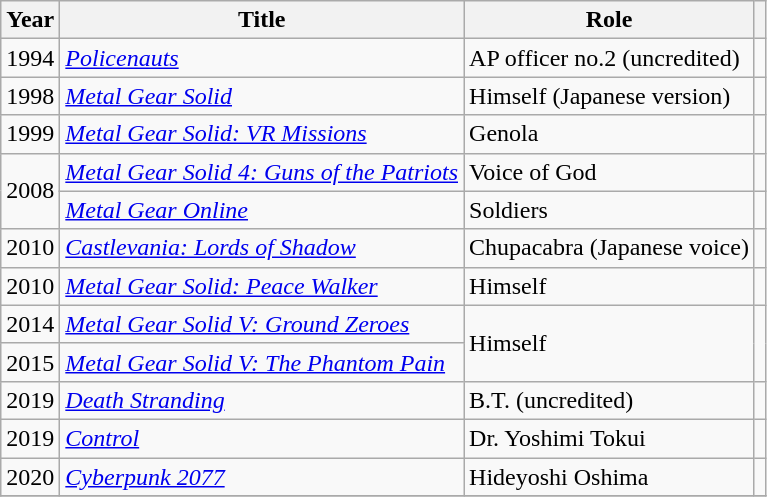<table class="wikitable sortable">
<tr>
<th>Year</th>
<th>Title</th>
<th>Role</th>
<th class="unsortable"></th>
</tr>
<tr>
<td>1994</td>
<td><em><a href='#'>Policenauts</a></em></td>
<td>AP officer no.2 (uncredited)</td>
<td></td>
</tr>
<tr>
<td>1998</td>
<td><em><a href='#'>Metal Gear Solid</a></em></td>
<td>Himself (Japanese version)</td>
<td></td>
</tr>
<tr>
<td>1999</td>
<td><em><a href='#'>Metal Gear Solid: VR Missions</a></em></td>
<td>Genola</td>
<td></td>
</tr>
<tr>
<td rowspan=2>2008</td>
<td><em><a href='#'>Metal Gear Solid 4: Guns of the Patriots</a></em></td>
<td>Voice of God</td>
<td></td>
</tr>
<tr>
<td><em><a href='#'>Metal Gear Online</a></em></td>
<td>Soldiers</td>
<td></td>
</tr>
<tr>
<td>2010</td>
<td><em><a href='#'>Castlevania: Lords of Shadow</a></em></td>
<td>Chupacabra (Japanese voice)</td>
<td></td>
</tr>
<tr>
<td>2010</td>
<td><em><a href='#'>Metal Gear Solid: Peace Walker</a></em></td>
<td>Himself</td>
</tr>
<tr>
<td>2014</td>
<td><em><a href='#'>Metal Gear Solid V: Ground Zeroes</a></em></td>
<td rowspan=2>Himself</td>
<td rowspan="2"></td>
</tr>
<tr>
<td>2015</td>
<td><em><a href='#'>Metal Gear Solid V: The Phantom Pain</a></em></td>
</tr>
<tr>
<td>2019</td>
<td><em><a href='#'>Death Stranding</a></em></td>
<td>B.T. (uncredited)</td>
<td></td>
</tr>
<tr>
<td>2019</td>
<td><em><a href='#'>Control</a></em></td>
<td>Dr. Yoshimi Tokui</td>
<td></td>
</tr>
<tr>
<td>2020</td>
<td><em><a href='#'>Cyberpunk 2077</a></em></td>
<td>Hideyoshi Oshima</td>
<td></td>
</tr>
<tr>
</tr>
</table>
